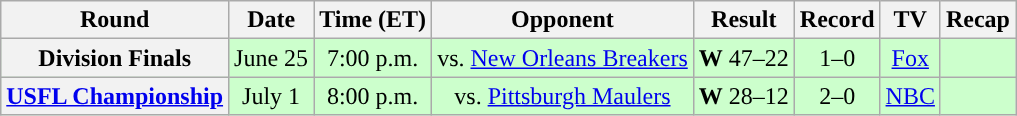<table class="wikitable" style="text-align:center">
<tr>
<th>Round</th>
<th>Date</th>
<th>Time (ET)</th>
<th>Opponent</th>
<th>Result</th>
<th>Record</th>
<th>TV</th>
<th>Recap</th>
</tr>
<tr style="background:#ccffcc">
<th>Division Finals</th>
<td>June 25</td>
<td>7:00 p.m.</td>
<td>vs. <a href='#'>New Orleans Breakers</a></td>
<td><strong>W</strong> 47–22</td>
<td>1–0</td>
<td><a href='#'>Fox</a></td>
<td></td>
</tr>
<tr style="background:#ccffcc">
<th><a href='#'>USFL Championship</a></th>
<td>July 1</td>
<td>8:00 p.m.</td>
<td>vs. <a href='#'>Pittsburgh Maulers</a></td>
<td><strong>W</strong> 28–12</td>
<td>2–0</td>
<td><a href='#'>NBC</a></td>
<td></td>
</tr>
</table>
